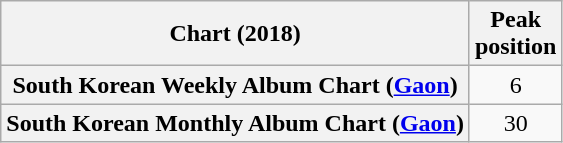<table class="wikitable sortable plainrowheaders" style="text-align:center">
<tr>
<th>Chart (2018)</th>
<th>Peak<br>position</th>
</tr>
<tr>
<th scope="row">South Korean Weekly Album Chart (<a href='#'>Gaon</a>)</th>
<td>6</td>
</tr>
<tr>
<th scope="row">South Korean Monthly Album Chart (<a href='#'>Gaon</a>)</th>
<td>30</td>
</tr>
</table>
